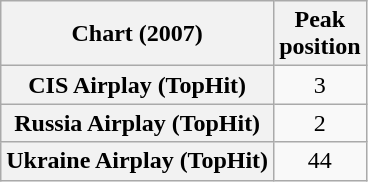<table class="wikitable sortable plainrowheaders" style="text-align:center">
<tr>
<th scope="col">Chart (2007)</th>
<th scope="col">Peak<br>position</th>
</tr>
<tr>
<th scope="row">CIS Airplay (TopHit)</th>
<td>3</td>
</tr>
<tr>
<th scope="row">Russia Airplay (TopHit)</th>
<td>2</td>
</tr>
<tr>
<th scope="row">Ukraine Airplay (TopHit)</th>
<td>44</td>
</tr>
</table>
